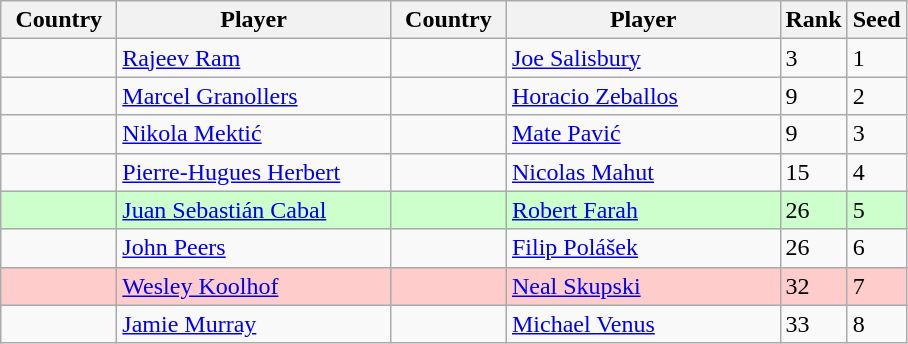<table class="sortable wikitable">
<tr>
<th width="70">Country</th>
<th width="175">Player</th>
<th width="70">Country</th>
<th width="175">Player</th>
<th>Rank</th>
<th>Seed</th>
</tr>
<tr>
<td></td>
<td><a href='#'>Rajeev Ram</a></td>
<td></td>
<td><a href='#'>Joe Salisbury</a></td>
<td>3</td>
<td>1</td>
</tr>
<tr>
<td></td>
<td><a href='#'>Marcel Granollers</a></td>
<td></td>
<td><a href='#'>Horacio Zeballos</a></td>
<td>9</td>
<td>2</td>
</tr>
<tr>
<td></td>
<td><a href='#'>Nikola Mektić</a></td>
<td></td>
<td><a href='#'>Mate Pavić</a></td>
<td>9</td>
<td>3</td>
</tr>
<tr>
<td></td>
<td><a href='#'>Pierre-Hugues Herbert</a></td>
<td></td>
<td><a href='#'>Nicolas Mahut</a></td>
<td>15</td>
<td>4</td>
</tr>
<tr bgcolor=#cfc>
<td></td>
<td><a href='#'>Juan Sebastián Cabal</a></td>
<td></td>
<td><a href='#'>Robert Farah</a></td>
<td>26</td>
<td>5</td>
</tr>
<tr>
<td></td>
<td><a href='#'>John Peers</a></td>
<td></td>
<td><a href='#'>Filip Polášek</a></td>
<td>26</td>
<td>6</td>
</tr>
<tr bgcolor=#fcc>
<td></td>
<td><a href='#'>Wesley Koolhof</a></td>
<td></td>
<td><a href='#'>Neal Skupski</a></td>
<td>32</td>
<td>7</td>
</tr>
<tr>
<td></td>
<td><a href='#'>Jamie Murray</a></td>
<td></td>
<td><a href='#'>Michael Venus</a></td>
<td>33</td>
<td>8</td>
</tr>
</table>
